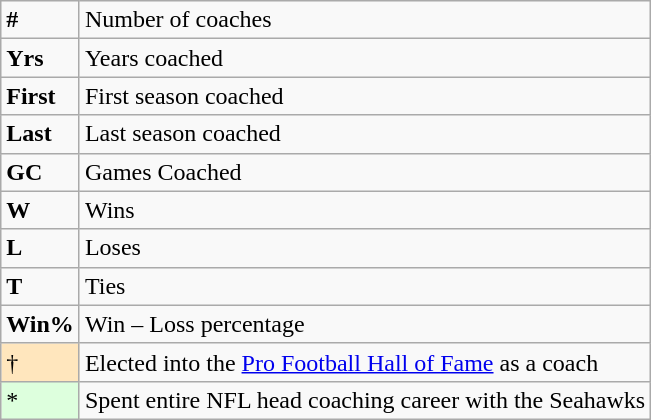<table class="wikitable">
<tr>
<td><strong>#</strong></td>
<td>Number of coaches</td>
</tr>
<tr>
<td><strong>Yrs</strong></td>
<td>Years coached</td>
</tr>
<tr>
<td><strong>First</strong></td>
<td>First season coached</td>
</tr>
<tr>
<td><strong>Last</strong></td>
<td>Last season coached</td>
</tr>
<tr>
<td><strong>GC</strong></td>
<td>Games Coached</td>
</tr>
<tr>
<td><strong>W</strong></td>
<td>Wins</td>
</tr>
<tr>
<td><strong>L</strong></td>
<td>Loses</td>
</tr>
<tr>
<td><strong>T</strong></td>
<td>Ties</td>
</tr>
<tr>
<td><strong>Win%</strong></td>
<td>Win – Loss percentage</td>
</tr>
<tr>
<td style="background-color:#FFE6BD">†</td>
<td>Elected into the <a href='#'>Pro Football Hall of Fame</a> as a coach<br></td>
</tr>
<tr>
<td style="background-color:#ddffdd">*</td>
<td>Spent entire NFL head coaching career with the Seahawks</td>
</tr>
</table>
